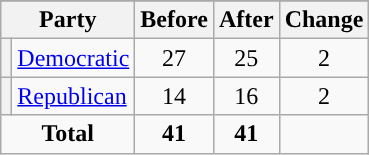<table class="wikitable" style="text-align:center;">
<tr>
</tr>
<tr>
<th colspan=2>Party</th>
<th>Before</th>
<th>After</th>
<th>Change</th>
</tr>
<tr>
<th style="background-color:"></th>
<td style="text-align:left;"><a href='#'>Democratic</a></td>
<td>27</td>
<td>25</td>
<td> 2</td>
</tr>
<tr>
<th style="background-color:"></th>
<td style="text-align:left;"><a href='#'>Republican</a></td>
<td>14</td>
<td>16</td>
<td> 2</td>
</tr>
<tr>
<td colspan=2><strong>Total</strong></td>
<td><strong>41</strong></td>
<td><strong>41</strong></td>
<td></td>
</tr>
</table>
